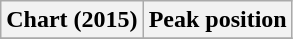<table class="wikitable sortable" border="1">
<tr>
<th>Chart (2015)</th>
<th>Peak position</th>
</tr>
<tr>
</tr>
</table>
